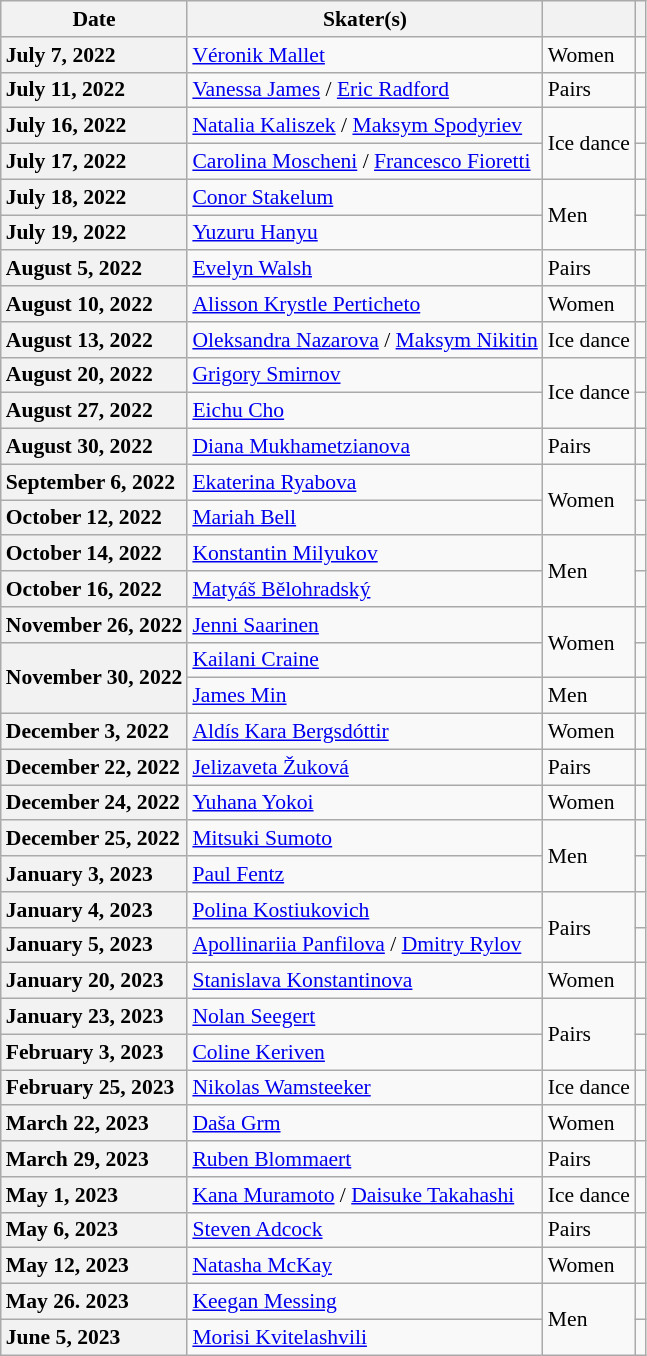<table class="wikitable unsortable" style="text-align:left; font-size:90%">
<tr>
<th scope="col">Date</th>
<th scope="col">Skater(s)</th>
<th scope="col"></th>
<th scope="col"></th>
</tr>
<tr>
<th scope="row" style="text-align:left">July 7, 2022</th>
<td> <a href='#'>Véronik Mallet</a></td>
<td>Women</td>
<td></td>
</tr>
<tr>
<th scope="row" style="text-align:left">July 11, 2022</th>
<td> <a href='#'>Vanessa James</a> / <a href='#'>Eric Radford</a></td>
<td>Pairs</td>
<td></td>
</tr>
<tr>
<th scope="row" style="text-align:left">July 16, 2022</th>
<td> <a href='#'>Natalia Kaliszek</a> / <a href='#'>Maksym Spodyriev</a></td>
<td rowspan="2">Ice dance</td>
<td></td>
</tr>
<tr>
<th scope="row" style="text-align:left">July 17, 2022</th>
<td> <a href='#'>Carolina Moscheni</a> / <a href='#'>Francesco Fioretti</a></td>
<td></td>
</tr>
<tr>
<th scope="row" style="text-align:left">July 18, 2022</th>
<td> <a href='#'>Conor Stakelum</a></td>
<td rowspan="2">Men</td>
<td></td>
</tr>
<tr>
<th scope="row" style="text-align:left">July 19, 2022</th>
<td> <a href='#'>Yuzuru Hanyu</a></td>
<td></td>
</tr>
<tr>
<th scope="row" style="text-align:left">August 5, 2022</th>
<td> <a href='#'>Evelyn Walsh</a></td>
<td>Pairs</td>
<td></td>
</tr>
<tr>
<th scope="row" style="text-align:left">August 10, 2022</th>
<td> <a href='#'>Alisson Krystle Perticheto</a></td>
<td>Women</td>
<td></td>
</tr>
<tr>
<th scope="row" style="text-align:left">August 13, 2022</th>
<td> <a href='#'>Oleksandra Nazarova</a> / <a href='#'>Maksym Nikitin</a></td>
<td>Ice dance</td>
<td></td>
</tr>
<tr>
<th scope="row" style="text-align:left">August 20, 2022</th>
<td> <a href='#'>Grigory Smirnov</a></td>
<td rowspan="2">Ice dance</td>
<td></td>
</tr>
<tr>
<th scope="row" style="text-align:left">August 27, 2022</th>
<td> <a href='#'>Eichu Cho</a></td>
<td></td>
</tr>
<tr>
<th scope="row" style="text-align:left">August 30, 2022</th>
<td> <a href='#'>Diana Mukhametzianova</a></td>
<td>Pairs</td>
<td></td>
</tr>
<tr>
<th scope="row" style="text-align:left">September 6, 2022</th>
<td> <a href='#'>Ekaterina Ryabova</a></td>
<td rowspan="2">Women</td>
<td></td>
</tr>
<tr>
<th scope="row" style="text-align:left">October 12, 2022</th>
<td> <a href='#'>Mariah Bell</a></td>
<td></td>
</tr>
<tr>
<th scope="row" style="text-align:left">October 14, 2022</th>
<td> <a href='#'>Konstantin Milyukov</a></td>
<td rowspan="2">Men</td>
<td></td>
</tr>
<tr>
<th scope="row" style="text-align:left">October 16, 2022</th>
<td> <a href='#'>Matyáš Bělohradský</a></td>
<td></td>
</tr>
<tr>
<th scope="row" style="text-align:left">November 26, 2022</th>
<td> <a href='#'>Jenni Saarinen</a></td>
<td rowspan="2">Women</td>
<td></td>
</tr>
<tr>
<th scope="row" style="text-align:left" rowspan=2>November 30, 2022</th>
<td> <a href='#'>Kailani Craine</a></td>
<td></td>
</tr>
<tr>
<td> <a href='#'>James Min</a></td>
<td>Men</td>
<td></td>
</tr>
<tr>
<th scope="row" style="text-align:left">December 3, 2022</th>
<td> <a href='#'>Aldís Kara Bergsdóttir</a></td>
<td>Women</td>
<td></td>
</tr>
<tr>
<th scope="row" style="text-align:left">December 22, 2022</th>
<td> <a href='#'>Jelizaveta Žuková</a></td>
<td>Pairs</td>
<td></td>
</tr>
<tr>
<th scope="row" style="text-align:left">December 24, 2022</th>
<td> <a href='#'>Yuhana Yokoi</a></td>
<td>Women</td>
<td></td>
</tr>
<tr>
<th scope="row" style="text-align:left">December 25, 2022</th>
<td> <a href='#'>Mitsuki Sumoto</a></td>
<td rowspan="2">Men</td>
<td></td>
</tr>
<tr>
<th scope="row" style="text-align:left">January 3, 2023</th>
<td> <a href='#'>Paul Fentz</a></td>
<td></td>
</tr>
<tr>
<th scope="row" style="text-align:left">January 4, 2023</th>
<td> <a href='#'>Polina Kostiukovich</a></td>
<td rowspan="2">Pairs</td>
<td></td>
</tr>
<tr>
<th scope="row" style="text-align:left">January 5, 2023</th>
<td> <a href='#'>Apollinariia Panfilova</a> / <a href='#'>Dmitry Rylov</a></td>
<td></td>
</tr>
<tr>
<th scope="row" style="text-align:left">January 20, 2023</th>
<td> <a href='#'>Stanislava Konstantinova</a></td>
<td>Women</td>
<td></td>
</tr>
<tr>
<th scope="row" style="text-align:left">January 23, 2023</th>
<td> <a href='#'>Nolan Seegert</a></td>
<td rowspan="2">Pairs</td>
<td></td>
</tr>
<tr>
<th scope="row" style="text-align:left">February 3, 2023</th>
<td> <a href='#'>Coline Keriven</a></td>
<td></td>
</tr>
<tr>
<th scope="row" style="text-align:left">February 25, 2023</th>
<td> <a href='#'>Nikolas Wamsteeker</a></td>
<td>Ice dance</td>
<td></td>
</tr>
<tr>
<th scope="row" style="text-align:left">March 22, 2023</th>
<td> <a href='#'>Daša Grm</a></td>
<td>Women</td>
<td></td>
</tr>
<tr>
<th scope="row" style="text-align:left">March 29, 2023</th>
<td> <a href='#'>Ruben Blommaert</a></td>
<td>Pairs</td>
<td></td>
</tr>
<tr>
<th scope="row" style="text-align:left">May 1, 2023</th>
<td> <a href='#'>Kana Muramoto</a> / <a href='#'>Daisuke Takahashi</a></td>
<td>Ice dance</td>
<td></td>
</tr>
<tr>
<th scope="row" style="text-align:left">May 6, 2023</th>
<td> <a href='#'>Steven Adcock</a></td>
<td>Pairs</td>
<td></td>
</tr>
<tr>
<th scope="row" style="text-align:left">May 12, 2023</th>
<td> <a href='#'>Natasha McKay</a></td>
<td>Women</td>
<td></td>
</tr>
<tr>
<th scope="row" style="text-align:left">May 26. 2023</th>
<td> <a href='#'>Keegan Messing</a></td>
<td rowspan="2">Men</td>
<td></td>
</tr>
<tr>
<th scope="row" style="text-align:left">June 5, 2023</th>
<td> <a href='#'>Morisi Kvitelashvili</a></td>
<td></td>
</tr>
</table>
